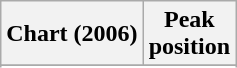<table class="wikitable sortable plainrowheaders">
<tr>
<th>Chart (2006)</th>
<th>Peak<br>position</th>
</tr>
<tr>
</tr>
<tr>
</tr>
</table>
